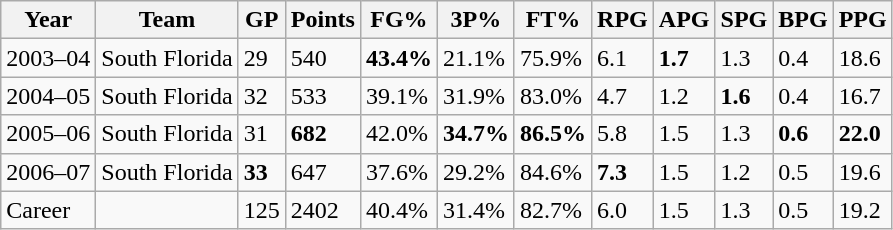<table class="wikitable">
<tr>
<th>Year</th>
<th>Team</th>
<th>GP</th>
<th>Points</th>
<th>FG%</th>
<th>3P%</th>
<th>FT%</th>
<th>RPG</th>
<th>APG</th>
<th>SPG</th>
<th>BPG</th>
<th>PPG</th>
</tr>
<tr>
<td>2003–04</td>
<td>South Florida</td>
<td>29</td>
<td>540</td>
<td><strong>43.4%</strong></td>
<td>21.1%</td>
<td>75.9%</td>
<td>6.1</td>
<td><strong>1.7</strong></td>
<td>1.3</td>
<td>0.4</td>
<td>18.6</td>
</tr>
<tr>
<td>2004–05</td>
<td>South Florida</td>
<td>32</td>
<td>533</td>
<td>39.1%</td>
<td>31.9%</td>
<td>83.0%</td>
<td>4.7</td>
<td>1.2</td>
<td><strong>1.6</strong></td>
<td>0.4</td>
<td>16.7</td>
</tr>
<tr>
<td>2005–06</td>
<td>South Florida</td>
<td>31</td>
<td><strong>682</strong></td>
<td>42.0%</td>
<td><strong>34.7%</strong></td>
<td><strong>86.5%</strong></td>
<td>5.8</td>
<td>1.5</td>
<td>1.3</td>
<td><strong>0.6</strong></td>
<td><strong>22.0</strong></td>
</tr>
<tr>
<td>2006–07</td>
<td>South Florida</td>
<td><strong>33</strong></td>
<td>647</td>
<td>37.6%</td>
<td>29.2%</td>
<td>84.6%</td>
<td><strong>7.3</strong></td>
<td>1.5</td>
<td>1.2</td>
<td>0.5</td>
<td>19.6</td>
</tr>
<tr>
<td>Career</td>
<td></td>
<td>125</td>
<td>2402</td>
<td>40.4%</td>
<td>31.4%</td>
<td>82.7%</td>
<td>6.0</td>
<td>1.5</td>
<td>1.3</td>
<td>0.5</td>
<td>19.2</td>
</tr>
</table>
